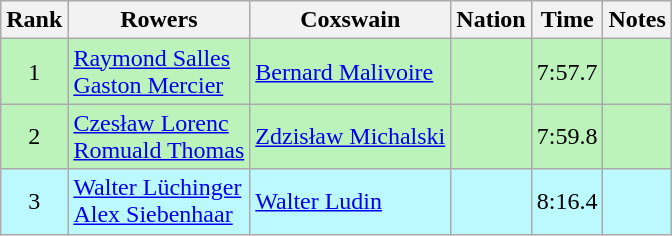<table class="wikitable sortable" style="text-align:center">
<tr>
<th>Rank</th>
<th>Rowers</th>
<th>Coxswain</th>
<th>Nation</th>
<th>Time</th>
<th>Notes</th>
</tr>
<tr bgcolor=bbf3bb>
<td>1</td>
<td align=left><a href='#'>Raymond Salles</a><br><a href='#'>Gaston Mercier</a></td>
<td align=left><a href='#'>Bernard Malivoire</a></td>
<td align=left></td>
<td>7:57.7</td>
<td></td>
</tr>
<tr bgcolor=bbf3bb>
<td>2</td>
<td align=left><a href='#'>Czesław Lorenc</a><br><a href='#'>Romuald Thomas</a></td>
<td align=left><a href='#'>Zdzisław Michalski</a></td>
<td align=left></td>
<td>7:59.8</td>
<td></td>
</tr>
<tr bgcolor=bbf9ff>
<td>3</td>
<td align=left><a href='#'>Walter Lüchinger</a><br><a href='#'>Alex Siebenhaar</a></td>
<td align=left><a href='#'>Walter Ludin</a></td>
<td align=left></td>
<td>8:16.4</td>
<td></td>
</tr>
</table>
